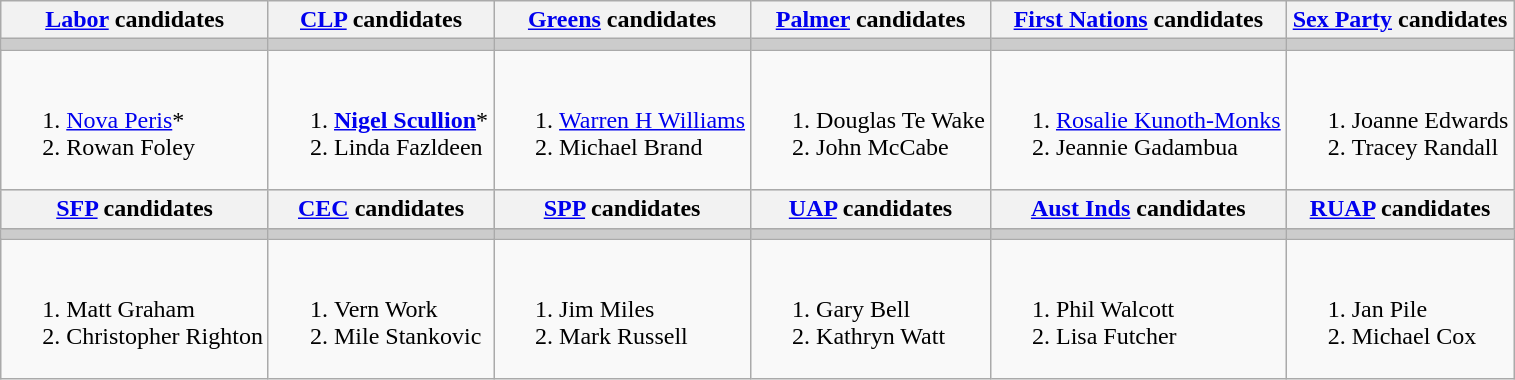<table class="wikitable">
<tr>
<th><a href='#'>Labor</a> candidates</th>
<th><a href='#'>CLP</a> candidates</th>
<th><a href='#'>Greens</a> candidates</th>
<th><a href='#'>Palmer</a> candidates</th>
<th><a href='#'>First Nations</a> candidates</th>
<th><a href='#'>Sex Party</a> candidates</th>
</tr>
<tr style="background:#ccc;">
<td></td>
<td></td>
<td></td>
<td></td>
<td></td>
<td></td>
</tr>
<tr>
<td><br><ol><li><a href='#'>Nova Peris</a>*</li><li>Rowan Foley</li></ol></td>
<td><br><ol><li><strong><a href='#'>Nigel Scullion</a></strong>*</li><li>Linda Fazldeen</li></ol></td>
<td valign=top><br><ol><li><a href='#'>Warren H Williams</a></li><li>Michael Brand</li></ol></td>
<td valign=top><br><ol><li>Douglas Te Wake</li><li>John McCabe</li></ol></td>
<td valign=top><br><ol><li><a href='#'>Rosalie Kunoth-Monks</a></li><li>Jeannie Gadambua</li></ol></td>
<td valign=top><br><ol><li>Joanne Edwards</li><li>Tracey Randall</li></ol></td>
</tr>
<tr style="background:#ccc;">
<th><a href='#'>SFP</a> candidates</th>
<th><a href='#'>CEC</a> candidates</th>
<th><a href='#'>SPP</a> candidates</th>
<th><a href='#'>UAP</a> candidates</th>
<th><a href='#'>Aust Inds</a> candidates</th>
<th><a href='#'>RUAP</a> candidates</th>
</tr>
<tr style="background:#ccc;">
<td></td>
<td></td>
<td></td>
<td></td>
<td></td>
<td></td>
</tr>
<tr>
<td valign=top><br><ol><li>Matt Graham</li><li>Christopher Righton</li></ol></td>
<td valign=top><br><ol><li>Vern Work</li><li>Mile Stankovic</li></ol></td>
<td valign=top><br><ol><li>Jim Miles</li><li>Mark Russell</li></ol></td>
<td valign=top><br><ol><li>Gary Bell</li><li>Kathryn Watt</li></ol></td>
<td valign=top><br><ol><li>Phil Walcott</li><li>Lisa Futcher</li></ol></td>
<td valign=top><br><ol><li>Jan Pile</li><li>Michael Cox</li></ol></td>
</tr>
</table>
